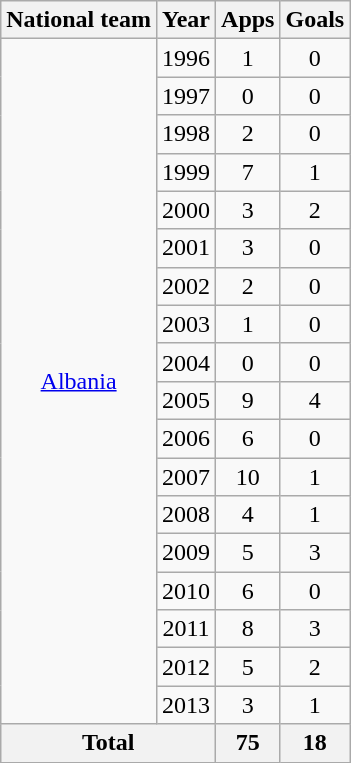<table class="wikitable" style="text-align:center">
<tr>
<th>National team</th>
<th>Year</th>
<th>Apps</th>
<th>Goals</th>
</tr>
<tr>
<td rowspan="18"><a href='#'>Albania</a></td>
<td>1996</td>
<td>1</td>
<td>0</td>
</tr>
<tr>
<td>1997</td>
<td>0</td>
<td>0</td>
</tr>
<tr>
<td>1998</td>
<td>2</td>
<td>0</td>
</tr>
<tr>
<td>1999</td>
<td>7</td>
<td>1</td>
</tr>
<tr>
<td>2000</td>
<td>3</td>
<td>2</td>
</tr>
<tr>
<td>2001</td>
<td>3</td>
<td>0</td>
</tr>
<tr>
<td>2002</td>
<td>2</td>
<td>0</td>
</tr>
<tr>
<td>2003</td>
<td>1</td>
<td>0</td>
</tr>
<tr>
<td>2004</td>
<td>0</td>
<td>0</td>
</tr>
<tr>
<td>2005</td>
<td>9</td>
<td>4</td>
</tr>
<tr>
<td>2006</td>
<td>6</td>
<td>0</td>
</tr>
<tr>
<td>2007</td>
<td>10</td>
<td>1</td>
</tr>
<tr>
<td>2008</td>
<td>4</td>
<td>1</td>
</tr>
<tr>
<td>2009</td>
<td>5</td>
<td>3</td>
</tr>
<tr>
<td>2010</td>
<td>6</td>
<td>0</td>
</tr>
<tr>
<td>2011</td>
<td>8</td>
<td>3</td>
</tr>
<tr>
<td>2012</td>
<td>5</td>
<td>2</td>
</tr>
<tr>
<td>2013</td>
<td>3</td>
<td>1</td>
</tr>
<tr>
<th colspan="2">Total</th>
<th>75</th>
<th>18</th>
</tr>
</table>
